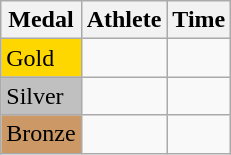<table class="wikitable">
<tr>
<th>Medal</th>
<th>Athlete</th>
<th>Time</th>
</tr>
<tr>
<td bgcolor="gold">Gold</td>
<td></td>
<td></td>
</tr>
<tr>
<td bgcolor="silver">Silver</td>
<td></td>
<td></td>
</tr>
<tr>
<td bgcolor="CC9966">Bronze</td>
<td></td>
<td></td>
</tr>
</table>
